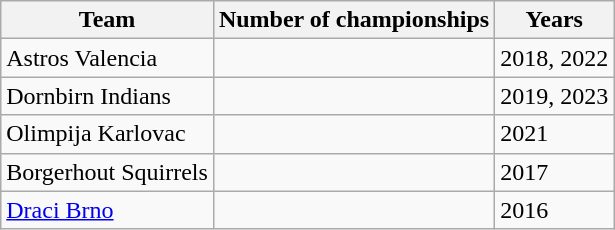<table class="wikitable">
<tr>
<th style="width: %;">Team</th>
<th style="width: %;">Number of championships</th>
<th style="width: %;">Years</th>
</tr>
<tr>
<td> Astros Valencia</td>
<td></td>
<td>2018, 2022</td>
</tr>
<tr>
<td> Dornbirn Indians</td>
<td></td>
<td>2019, 2023</td>
</tr>
<tr>
<td> Olimpija Karlovac</td>
<td></td>
<td>2021</td>
</tr>
<tr>
<td> Borgerhout Squirrels</td>
<td></td>
<td>2017</td>
</tr>
<tr>
<td> <a href='#'>Draci Brno</a></td>
<td></td>
<td>2016</td>
</tr>
</table>
